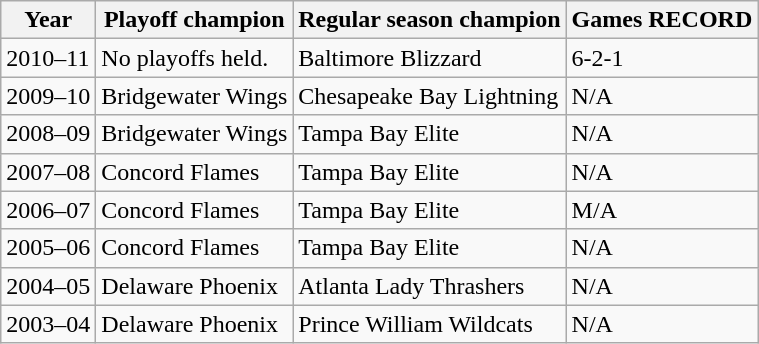<table class="wikitable">
<tr>
<th>Year</th>
<th>Playoff champion</th>
<th>Regular season champion</th>
<th>Games RECORD</th>
</tr>
<tr>
<td>2010–11</td>
<td>No playoffs held.</td>
<td>Baltimore Blizzard</td>
<td>6-2-1</td>
</tr>
<tr>
<td>2009–10</td>
<td>Bridgewater Wings </td>
<td>Chesapeake Bay Lightning</td>
<td>N/A</td>
</tr>
<tr>
<td>2008–09</td>
<td>Bridgewater Wings</td>
<td>Tampa Bay Elite</td>
<td>N/A</td>
</tr>
<tr>
<td>2007–08</td>
<td>Concord Flames</td>
<td>Tampa Bay Elite</td>
<td>N/A</td>
</tr>
<tr>
<td>2006–07</td>
<td>Concord Flames</td>
<td>Tampa Bay Elite</td>
<td>M/A</td>
</tr>
<tr>
<td>2005–06</td>
<td>Concord Flames</td>
<td>Tampa Bay Elite</td>
<td>N/A</td>
</tr>
<tr>
<td>2004–05</td>
<td>Delaware Phoenix</td>
<td>Atlanta Lady Thrashers</td>
<td>N/A</td>
</tr>
<tr>
<td>2003–04</td>
<td>Delaware Phoenix</td>
<td>Prince William Wildcats</td>
<td>N/A</td>
</tr>
</table>
